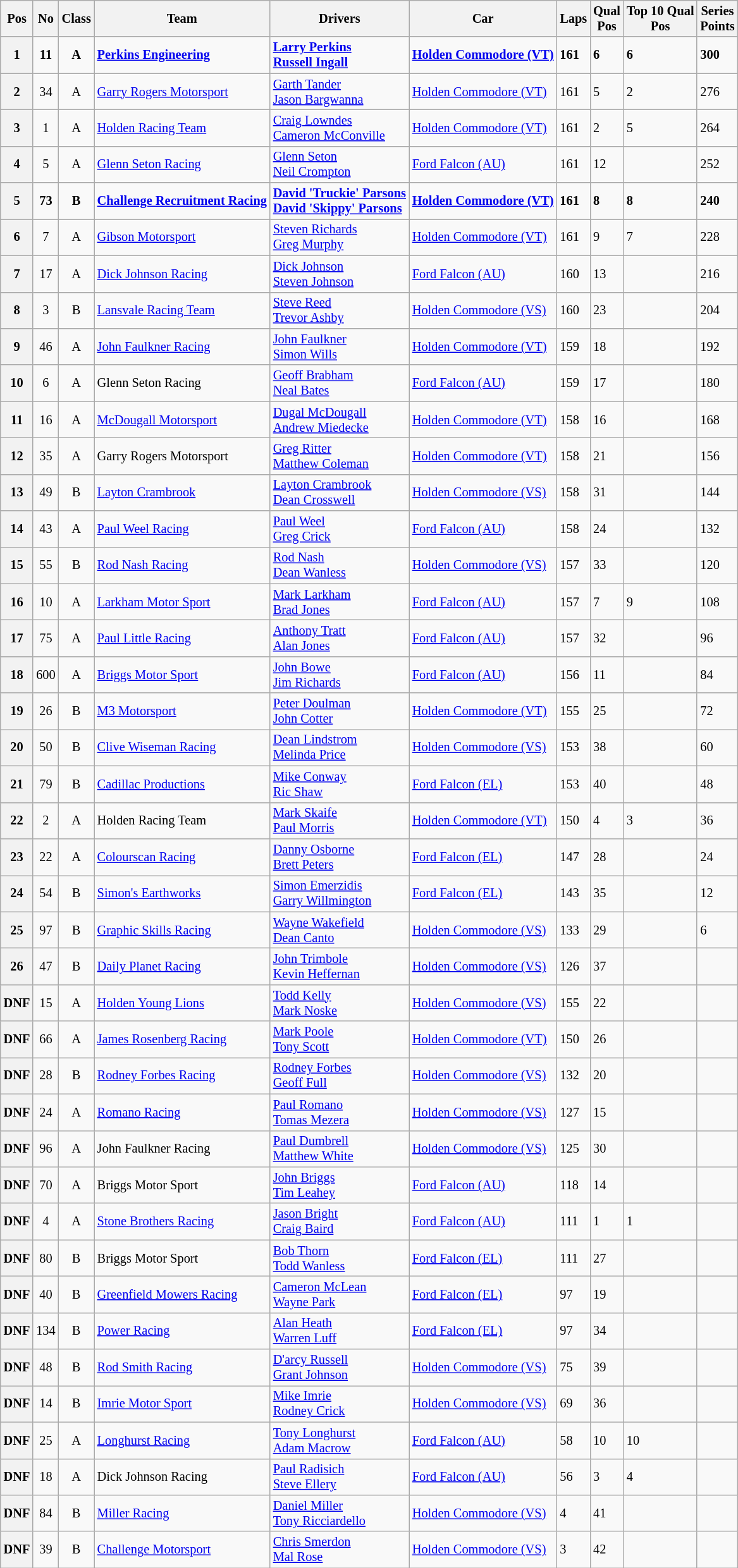<table class="wikitable" style="font-size: 85%;">
<tr>
<th>Pos</th>
<th>No</th>
<th>Class</th>
<th>Team</th>
<th>Drivers</th>
<th>Car</th>
<th>Laps</th>
<th>Qual<br>Pos</th>
<th>Top 10 Qual <br>Pos</th>
<th>Series<br>Points</th>
</tr>
<tr style="font-weight:bold">
<th>1</th>
<td align="center">11</td>
<td align="center">A</td>
<td><a href='#'>Perkins Engineering</a></td>
<td> <a href='#'>Larry Perkins</a><br> <a href='#'>Russell Ingall</a></td>
<td><a href='#'>Holden Commodore (VT)</a></td>
<td>161</td>
<td>6</td>
<td>6</td>
<td>300</td>
</tr>
<tr>
<th>2</th>
<td align="center">34</td>
<td align="center">A</td>
<td><a href='#'>Garry Rogers Motorsport</a></td>
<td> <a href='#'>Garth Tander</a><br> <a href='#'>Jason Bargwanna</a></td>
<td><a href='#'>Holden Commodore (VT)</a></td>
<td>161</td>
<td>5</td>
<td>2</td>
<td>276</td>
</tr>
<tr>
<th>3</th>
<td align="center">1</td>
<td align="center">A</td>
<td><a href='#'>Holden Racing Team</a></td>
<td> <a href='#'>Craig Lowndes</a><br> <a href='#'>Cameron McConville</a></td>
<td><a href='#'>Holden Commodore (VT)</a></td>
<td>161</td>
<td>2</td>
<td>5</td>
<td>264</td>
</tr>
<tr>
<th>4</th>
<td align="center">5</td>
<td align="center">A</td>
<td><a href='#'>Glenn Seton Racing</a></td>
<td> <a href='#'>Glenn Seton</a><br> <a href='#'>Neil Crompton</a></td>
<td><a href='#'>Ford Falcon (AU)</a></td>
<td>161</td>
<td>12</td>
<td></td>
<td>252</td>
</tr>
<tr style="font-weight:bold">
<th>5</th>
<td align="center">73</td>
<td align="center">B</td>
<td><a href='#'>Challenge Recruitment Racing</a></td>
<td> <a href='#'>David 'Truckie' Parsons</a><br> <a href='#'>David 'Skippy' Parsons</a></td>
<td><a href='#'>Holden Commodore (VT)</a></td>
<td>161</td>
<td>8</td>
<td>8</td>
<td>240</td>
</tr>
<tr>
<th>6</th>
<td align="center">7</td>
<td align="center">A</td>
<td><a href='#'>Gibson Motorsport</a></td>
<td> <a href='#'>Steven Richards</a><br> <a href='#'>Greg Murphy</a></td>
<td><a href='#'>Holden Commodore (VT)</a></td>
<td>161</td>
<td>9</td>
<td>7</td>
<td>228</td>
</tr>
<tr>
<th>7</th>
<td align="center">17</td>
<td align="center">A</td>
<td><a href='#'>Dick Johnson Racing</a></td>
<td> <a href='#'>Dick Johnson</a><br> <a href='#'>Steven Johnson</a></td>
<td><a href='#'>Ford Falcon (AU)</a></td>
<td>160</td>
<td>13</td>
<td></td>
<td>216</td>
</tr>
<tr>
<th>8</th>
<td align="center">3</td>
<td align="center">B</td>
<td><a href='#'>Lansvale Racing Team</a></td>
<td> <a href='#'>Steve Reed</a><br> <a href='#'>Trevor Ashby</a></td>
<td><a href='#'>Holden Commodore (VS)</a></td>
<td>160</td>
<td>23</td>
<td></td>
<td>204</td>
</tr>
<tr>
<th>9</th>
<td align="center">46</td>
<td align="center">A</td>
<td><a href='#'>John Faulkner Racing</a></td>
<td> <a href='#'>John Faulkner</a><br> <a href='#'>Simon Wills</a></td>
<td><a href='#'>Holden Commodore (VT)</a></td>
<td>159</td>
<td>18</td>
<td></td>
<td>192</td>
</tr>
<tr>
<th>10</th>
<td align="center">6</td>
<td align="center">A</td>
<td>Glenn Seton Racing</td>
<td> <a href='#'>Geoff Brabham</a><br> <a href='#'>Neal Bates</a></td>
<td><a href='#'>Ford Falcon (AU)</a></td>
<td>159</td>
<td>17</td>
<td></td>
<td>180</td>
</tr>
<tr>
<th>11</th>
<td align="center">16</td>
<td align="center">A</td>
<td><a href='#'>McDougall Motorsport</a></td>
<td> <a href='#'>Dugal McDougall</a><br> <a href='#'>Andrew Miedecke</a></td>
<td><a href='#'>Holden Commodore (VT)</a></td>
<td>158</td>
<td>16</td>
<td></td>
<td>168</td>
</tr>
<tr>
<th>12</th>
<td align="center">35</td>
<td align="center">A</td>
<td>Garry Rogers Motorsport</td>
<td> <a href='#'>Greg Ritter</a><br> <a href='#'>Matthew Coleman</a></td>
<td><a href='#'>Holden Commodore (VT)</a></td>
<td>158</td>
<td>21</td>
<td></td>
<td>156</td>
</tr>
<tr>
<th>13</th>
<td align="center">49</td>
<td align="center">B</td>
<td><a href='#'>Layton Crambrook</a></td>
<td> <a href='#'>Layton Crambrook</a><br> <a href='#'>Dean Crosswell</a></td>
<td><a href='#'>Holden Commodore (VS)</a></td>
<td>158</td>
<td>31</td>
<td></td>
<td>144</td>
</tr>
<tr>
<th>14</th>
<td align="center">43</td>
<td align="center">A</td>
<td><a href='#'>Paul Weel Racing</a></td>
<td> <a href='#'>Paul Weel</a><br> <a href='#'>Greg Crick</a></td>
<td><a href='#'>Ford Falcon (AU)</a></td>
<td>158</td>
<td>24</td>
<td></td>
<td>132</td>
</tr>
<tr>
<th>15</th>
<td align="center">55</td>
<td align="center">B</td>
<td><a href='#'>Rod Nash Racing</a></td>
<td> <a href='#'>Rod Nash</a><br> <a href='#'>Dean Wanless</a></td>
<td><a href='#'>Holden Commodore (VS)</a></td>
<td>157</td>
<td>33</td>
<td></td>
<td>120</td>
</tr>
<tr>
<th>16</th>
<td align="center">10</td>
<td align="center">A</td>
<td><a href='#'>Larkham Motor Sport</a></td>
<td> <a href='#'>Mark Larkham</a><br> <a href='#'>Brad Jones</a></td>
<td><a href='#'>Ford Falcon (AU)</a></td>
<td>157</td>
<td>7</td>
<td>9</td>
<td>108</td>
</tr>
<tr>
<th>17</th>
<td align="center">75</td>
<td align="center">A</td>
<td><a href='#'>Paul Little Racing</a></td>
<td> <a href='#'>Anthony Tratt</a><br> <a href='#'>Alan Jones</a></td>
<td><a href='#'>Ford Falcon (AU)</a></td>
<td>157</td>
<td>32</td>
<td></td>
<td>96</td>
</tr>
<tr>
<th>18</th>
<td align="center">600</td>
<td align="center">A</td>
<td><a href='#'>Briggs Motor Sport</a></td>
<td> <a href='#'>John Bowe</a><br> <a href='#'>Jim Richards</a></td>
<td><a href='#'>Ford Falcon (AU)</a></td>
<td>156</td>
<td>11</td>
<td></td>
<td>84</td>
</tr>
<tr>
<th>19</th>
<td align="center">26</td>
<td align="center">B</td>
<td><a href='#'>M3 Motorsport</a></td>
<td> <a href='#'>Peter Doulman</a><br> <a href='#'>John Cotter</a></td>
<td><a href='#'>Holden Commodore (VT)</a></td>
<td>155</td>
<td>25</td>
<td></td>
<td>72</td>
</tr>
<tr>
<th>20</th>
<td align="center">50</td>
<td align="center">B</td>
<td><a href='#'>Clive Wiseman Racing</a></td>
<td> <a href='#'>Dean Lindstrom</a><br> <a href='#'>Melinda Price</a></td>
<td><a href='#'>Holden Commodore (VS)</a></td>
<td>153</td>
<td>38</td>
<td></td>
<td>60</td>
</tr>
<tr>
<th>21</th>
<td align="center">79</td>
<td align="center">B</td>
<td><a href='#'>Cadillac Productions</a></td>
<td> <a href='#'>Mike Conway</a><br> <a href='#'>Ric Shaw</a></td>
<td><a href='#'>Ford Falcon (EL)</a></td>
<td>153</td>
<td>40</td>
<td></td>
<td>48</td>
</tr>
<tr>
<th>22</th>
<td align="center">2</td>
<td align="center">A</td>
<td>Holden Racing Team</td>
<td> <a href='#'>Mark Skaife</a><br> <a href='#'>Paul Morris</a></td>
<td><a href='#'>Holden Commodore (VT)</a></td>
<td>150</td>
<td>4</td>
<td>3</td>
<td>36</td>
</tr>
<tr>
<th>23</th>
<td align="center">22</td>
<td align="center">A</td>
<td><a href='#'>Colourscan Racing</a></td>
<td> <a href='#'>Danny Osborne</a><br> <a href='#'>Brett Peters</a></td>
<td><a href='#'>Ford Falcon (EL)</a></td>
<td>147</td>
<td>28</td>
<td></td>
<td>24</td>
</tr>
<tr>
<th>24</th>
<td align="center">54</td>
<td align="center">B</td>
<td><a href='#'>Simon's Earthworks</a></td>
<td> <a href='#'>Simon Emerzidis</a><br> <a href='#'>Garry Willmington</a></td>
<td><a href='#'>Ford Falcon (EL)</a></td>
<td>143</td>
<td>35</td>
<td></td>
<td>12</td>
</tr>
<tr>
<th>25</th>
<td align="center">97</td>
<td align="center">B</td>
<td><a href='#'>Graphic Skills Racing</a></td>
<td> <a href='#'>Wayne Wakefield</a><br> <a href='#'>Dean Canto</a></td>
<td><a href='#'>Holden Commodore (VS)</a></td>
<td>133</td>
<td>29</td>
<td></td>
<td>6</td>
</tr>
<tr>
<th>26</th>
<td align="center">47</td>
<td align="center">B</td>
<td><a href='#'>Daily Planet Racing</a></td>
<td> <a href='#'>John Trimbole</a><br> <a href='#'>Kevin Heffernan</a></td>
<td><a href='#'>Holden Commodore (VS)</a></td>
<td>126</td>
<td>37</td>
<td></td>
<td></td>
</tr>
<tr>
<th>DNF</th>
<td align="center">15</td>
<td align="center">A</td>
<td><a href='#'>Holden Young Lions</a></td>
<td> <a href='#'>Todd Kelly</a><br> <a href='#'>Mark Noske</a></td>
<td><a href='#'>Holden Commodore (VS)</a></td>
<td>155</td>
<td>22</td>
<td></td>
<td></td>
</tr>
<tr>
<th>DNF</th>
<td align="center">66</td>
<td align="center">A</td>
<td><a href='#'>James Rosenberg Racing</a></td>
<td> <a href='#'>Mark Poole</a><br> <a href='#'>Tony Scott</a></td>
<td><a href='#'>Holden Commodore (VT)</a></td>
<td>150</td>
<td>26</td>
<td></td>
<td></td>
</tr>
<tr>
<th>DNF</th>
<td align="center">28</td>
<td align="center">B</td>
<td><a href='#'>Rodney Forbes Racing</a></td>
<td> <a href='#'>Rodney Forbes</a><br> <a href='#'>Geoff Full</a></td>
<td><a href='#'>Holden Commodore (VS)</a></td>
<td>132</td>
<td>20</td>
<td></td>
<td></td>
</tr>
<tr>
<th>DNF</th>
<td align="center">24</td>
<td align="center">A</td>
<td><a href='#'>Romano Racing</a></td>
<td> <a href='#'>Paul Romano</a><br> <a href='#'>Tomas Mezera</a></td>
<td><a href='#'>Holden Commodore (VS)</a></td>
<td>127</td>
<td>15</td>
<td></td>
<td></td>
</tr>
<tr>
<th>DNF</th>
<td align="center">96</td>
<td align="center">A</td>
<td>John Faulkner Racing</td>
<td> <a href='#'>Paul Dumbrell</a><br> <a href='#'>Matthew White</a></td>
<td><a href='#'>Holden Commodore (VS)</a></td>
<td>125</td>
<td>30</td>
<td></td>
<td></td>
</tr>
<tr>
<th>DNF</th>
<td align="center">70</td>
<td align="center">A</td>
<td>Briggs Motor Sport</td>
<td> <a href='#'>John Briggs</a><br> <a href='#'>Tim Leahey</a></td>
<td><a href='#'>Ford Falcon (AU)</a></td>
<td>118</td>
<td>14</td>
<td></td>
<td></td>
</tr>
<tr>
<th>DNF</th>
<td align="center">4</td>
<td align="center">A</td>
<td><a href='#'>Stone Brothers Racing</a></td>
<td> <a href='#'>Jason Bright</a><br> <a href='#'>Craig Baird</a></td>
<td><a href='#'>Ford Falcon (AU)</a></td>
<td>111</td>
<td>1</td>
<td>1</td>
<td></td>
</tr>
<tr>
<th>DNF</th>
<td align="center">80</td>
<td align="center">B</td>
<td>Briggs Motor Sport</td>
<td> <a href='#'>Bob Thorn</a><br> <a href='#'>Todd Wanless</a></td>
<td><a href='#'>Ford Falcon (EL)</a></td>
<td>111</td>
<td>27</td>
<td></td>
<td></td>
</tr>
<tr>
<th>DNF</th>
<td align="center">40</td>
<td align="center">B</td>
<td><a href='#'>Greenfield Mowers Racing</a></td>
<td> <a href='#'>Cameron McLean</a><br> <a href='#'>Wayne Park</a></td>
<td><a href='#'>Ford Falcon (EL)</a></td>
<td>97</td>
<td>19</td>
<td></td>
<td></td>
</tr>
<tr>
<th>DNF</th>
<td align="center">134</td>
<td align="center">B</td>
<td><a href='#'>Power Racing</a></td>
<td> <a href='#'>Alan Heath</a><br> <a href='#'>Warren Luff</a></td>
<td><a href='#'>Ford Falcon (EL)</a></td>
<td>97</td>
<td>34</td>
<td></td>
<td></td>
</tr>
<tr>
<th>DNF</th>
<td align="center">48</td>
<td align="center">B</td>
<td><a href='#'>Rod Smith Racing</a></td>
<td> <a href='#'>D'arcy Russell</a><br> <a href='#'>Grant Johnson</a></td>
<td><a href='#'>Holden Commodore (VS)</a></td>
<td>75</td>
<td>39</td>
<td></td>
<td></td>
</tr>
<tr>
<th>DNF</th>
<td align="center">14</td>
<td align="center">B</td>
<td><a href='#'>Imrie Motor Sport</a></td>
<td> <a href='#'>Mike Imrie</a><br> <a href='#'>Rodney Crick</a></td>
<td><a href='#'>Holden Commodore (VS)</a></td>
<td>69</td>
<td>36</td>
<td></td>
<td></td>
</tr>
<tr>
<th>DNF</th>
<td align="center">25</td>
<td align="center">A</td>
<td><a href='#'>Longhurst Racing</a></td>
<td> <a href='#'>Tony Longhurst</a><br> <a href='#'>Adam Macrow</a></td>
<td><a href='#'>Ford Falcon (AU)</a></td>
<td>58</td>
<td>10</td>
<td>10</td>
<td></td>
</tr>
<tr>
<th>DNF</th>
<td align="center">18</td>
<td align="center">A</td>
<td>Dick Johnson Racing</td>
<td> <a href='#'>Paul Radisich</a><br> <a href='#'>Steve Ellery</a></td>
<td><a href='#'>Ford Falcon (AU)</a></td>
<td>56</td>
<td>3</td>
<td>4</td>
<td></td>
</tr>
<tr>
<th>DNF</th>
<td align="center">84</td>
<td align="center">B</td>
<td><a href='#'>Miller Racing</a></td>
<td> <a href='#'>Daniel Miller</a><br> <a href='#'>Tony Ricciardello</a></td>
<td><a href='#'>Holden Commodore (VS)</a></td>
<td>4</td>
<td>41</td>
<td></td>
<td></td>
</tr>
<tr>
<th>DNF</th>
<td align="center">39</td>
<td align="center">B</td>
<td><a href='#'>Challenge Motorsport</a></td>
<td> <a href='#'>Chris Smerdon</a><br> <a href='#'>Mal Rose</a></td>
<td><a href='#'>Holden Commodore (VS)</a></td>
<td>3</td>
<td>42</td>
<td></td>
<td></td>
</tr>
</table>
